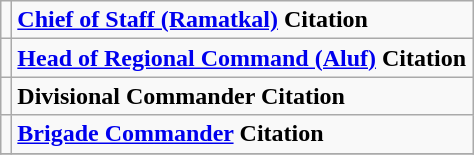<table class="wikitable">
<tr>
<td></td>
<td width="300"><strong><a href='#'>Chief of Staff (Ramatkal)</a> Citation</strong></td>
</tr>
<tr>
<td></td>
<td width="300"><strong><a href='#'>Head of Regional Command (Aluf)</a> Citation</strong></td>
</tr>
<tr>
<td></td>
<td width="300"><strong>Divisional Commander Citation</strong></td>
</tr>
<tr>
<td></td>
<td width="300"><strong><a href='#'>Brigade Commander</a> Citation</strong></td>
</tr>
<tr>
</tr>
</table>
